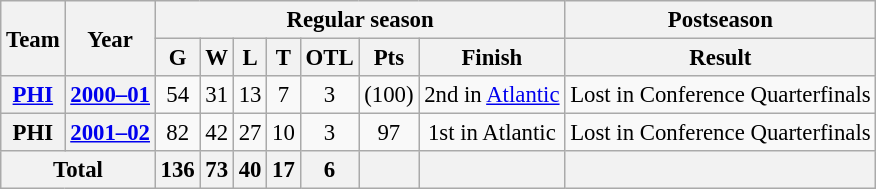<table class="wikitable" style="font-size: 95%; text-align:center;">
<tr>
<th rowspan="2">Team</th>
<th rowspan="2">Year</th>
<th colspan="7">Regular season</th>
<th colspan="1">Postseason</th>
</tr>
<tr>
<th>G</th>
<th>W</th>
<th>L</th>
<th>T</th>
<th>OTL</th>
<th>Pts</th>
<th>Finish</th>
<th>Result</th>
</tr>
<tr>
<th><a href='#'>PHI</a></th>
<th><a href='#'>2000–01</a></th>
<td>54</td>
<td>31</td>
<td>13</td>
<td>7</td>
<td>3</td>
<td>(100)</td>
<td>2nd in <a href='#'>Atlantic</a></td>
<td>Lost in Conference Quarterfinals</td>
</tr>
<tr>
<th>PHI</th>
<th><a href='#'>2001–02</a></th>
<td>82</td>
<td>42</td>
<td>27</td>
<td>10</td>
<td>3</td>
<td>97</td>
<td>1st in Atlantic</td>
<td>Lost in Conference Quarterfinals</td>
</tr>
<tr>
<th colspan="2">Total</th>
<th>136</th>
<th>73</th>
<th>40</th>
<th>17</th>
<th>6</th>
<th></th>
<th></th>
<th></th>
</tr>
</table>
